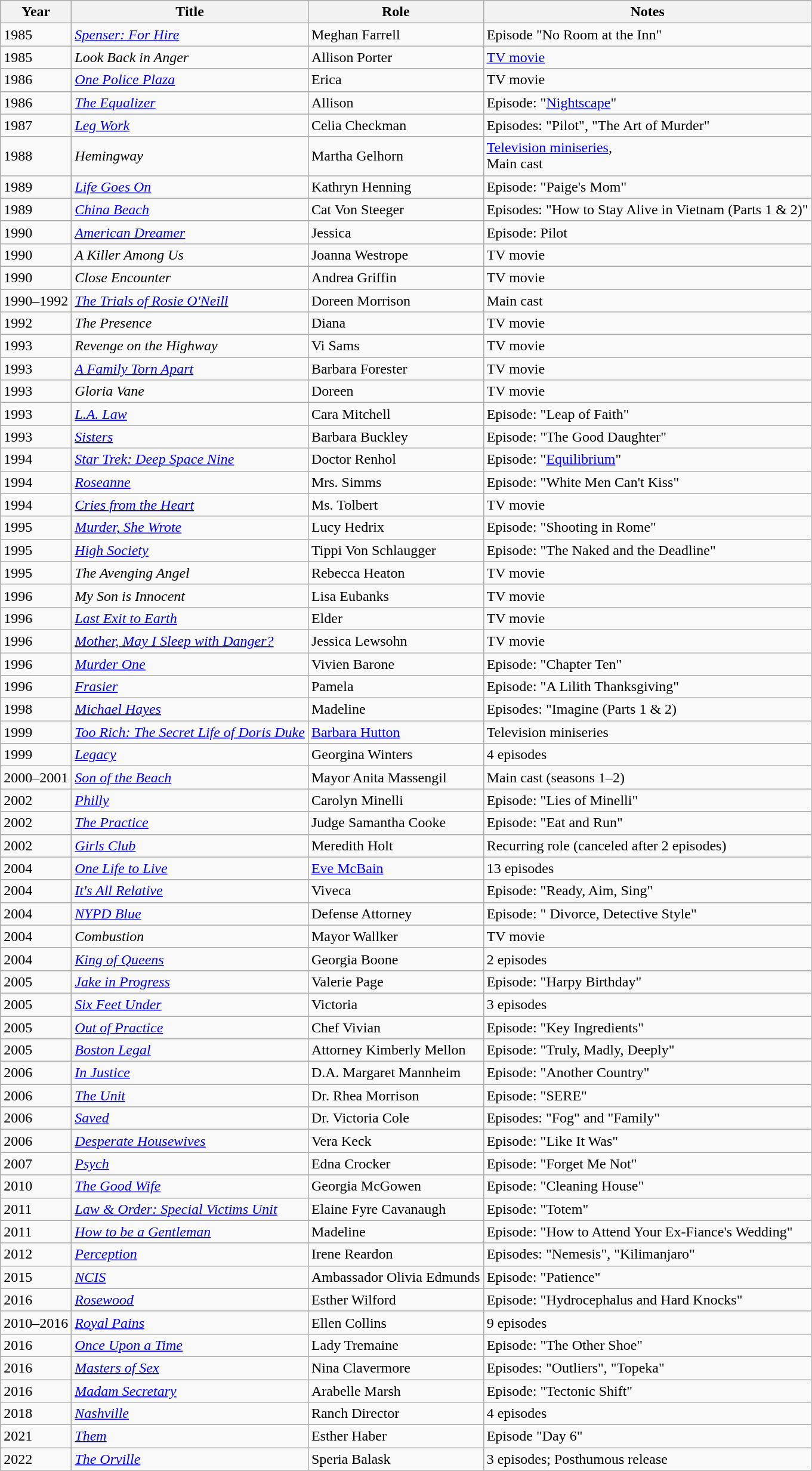<table class="wikitable sortable">
<tr>
<th>Year</th>
<th>Title</th>
<th>Role</th>
<th class="unsortable">Notes</th>
</tr>
<tr>
<td>1985</td>
<td><em><a href='#'>Spenser: For Hire</a></em></td>
<td>Meghan Farrell</td>
<td>Episode "No Room at the Inn"</td>
</tr>
<tr>
<td>1985</td>
<td><em>Look Back in Anger</em></td>
<td>Allison Porter</td>
<td><a href='#'>TV movie</a></td>
</tr>
<tr>
<td>1986</td>
<td><em><a href='#'>One Police Plaza</a></em></td>
<td>Erica</td>
<td>TV movie</td>
</tr>
<tr>
<td>1986</td>
<td><em><a href='#'>The Equalizer</a></em></td>
<td>Allison</td>
<td>Episode: "<a href='#'>Nightscape</a>"</td>
</tr>
<tr>
<td>1987</td>
<td><em><a href='#'>Leg Work</a></em></td>
<td>Celia Checkman</td>
<td>Episodes: "Pilot", "The Art of Murder"</td>
</tr>
<tr>
<td>1988</td>
<td><em>Hemingway</em></td>
<td>Martha Gelhorn</td>
<td><a href='#'>Television miniseries</a>,<br>Main cast</td>
</tr>
<tr>
<td>1989</td>
<td><em><a href='#'>Life Goes On</a></em></td>
<td>Kathryn Henning</td>
<td>Episode: "Paige's Mom"</td>
</tr>
<tr>
<td>1989</td>
<td><em><a href='#'>China Beach</a></em></td>
<td>Cat Von Steeger</td>
<td>Episodes: "How to Stay Alive in Vietnam (Parts 1 & 2)"</td>
</tr>
<tr>
<td>1990</td>
<td><em><a href='#'>American Dreamer</a></em></td>
<td>Jessica</td>
<td>Episode: Pilot</td>
</tr>
<tr>
<td>1990</td>
<td><em>A Killer Among Us</em></td>
<td>Joanna Westrope</td>
<td>TV movie</td>
</tr>
<tr>
<td>1990</td>
<td><em>Close Encounter</em></td>
<td>Andrea Griffin</td>
<td>TV movie</td>
</tr>
<tr>
<td>1990–1992</td>
<td><em><a href='#'>The Trials of Rosie O'Neill</a></em></td>
<td>Doreen Morrison</td>
<td>Main cast</td>
</tr>
<tr>
<td>1992</td>
<td><em>The Presence</em></td>
<td>Diana</td>
<td>TV movie</td>
</tr>
<tr>
<td>1993</td>
<td><em>Revenge on the Highway</em></td>
<td>Vi Sams</td>
<td>TV movie</td>
</tr>
<tr>
<td>1993</td>
<td><em><a href='#'>A Family Torn Apart</a></em></td>
<td>Barbara Forester</td>
<td>TV movie</td>
</tr>
<tr>
<td>1993</td>
<td><em>Gloria Vane</em></td>
<td>Doreen</td>
<td>TV movie</td>
</tr>
<tr>
<td>1993</td>
<td><em><a href='#'>L.A. Law</a></em></td>
<td>Cara Mitchell</td>
<td>Episode: "Leap of Faith"</td>
</tr>
<tr>
<td>1993</td>
<td><em><a href='#'>Sisters</a></em></td>
<td>Barbara Buckley</td>
<td>Episode: "The Good Daughter"</td>
</tr>
<tr>
<td>1994</td>
<td><em><a href='#'>Star Trek: Deep Space Nine</a></em></td>
<td>Doctor Renhol</td>
<td>Episode: "<a href='#'>Equilibrium</a>"</td>
</tr>
<tr>
<td>1994</td>
<td><em><a href='#'>Roseanne</a></em></td>
<td>Mrs. Simms</td>
<td>Episode: "White Men Can't Kiss"</td>
</tr>
<tr>
<td>1994</td>
<td><em><a href='#'>Cries from the Heart</a></em></td>
<td>Ms. Tolbert</td>
<td>TV movie</td>
</tr>
<tr>
<td>1995</td>
<td><em><a href='#'>Murder, She Wrote</a></em></td>
<td>Lucy Hedrix</td>
<td>Episode: "Shooting in Rome"</td>
</tr>
<tr>
<td>1995</td>
<td><em><a href='#'>High Society</a></em></td>
<td>Tippi Von Schlaugger</td>
<td>Episode: "The Naked and the Deadline"</td>
</tr>
<tr>
<td>1995</td>
<td><em>The Avenging Angel</em></td>
<td>Rebecca Heaton</td>
<td>TV movie</td>
</tr>
<tr>
<td>1996</td>
<td><em>My Son is Innocent</em></td>
<td>Lisa Eubanks</td>
<td>TV movie</td>
</tr>
<tr>
<td>1996</td>
<td><em><a href='#'>Last Exit to Earth</a></em></td>
<td>Elder</td>
<td>TV movie</td>
</tr>
<tr>
<td>1996</td>
<td><em><a href='#'>Mother, May I Sleep with Danger?</a></em></td>
<td>Jessica Lewsohn</td>
<td>TV movie</td>
</tr>
<tr>
<td>1996</td>
<td><em><a href='#'>Murder One</a></em></td>
<td>Vivien Barone</td>
<td>Episode: "Chapter Ten"</td>
</tr>
<tr>
<td>1996</td>
<td><em><a href='#'>Frasier</a></em></td>
<td>Pamela</td>
<td>Episode: "A Lilith Thanksgiving"</td>
</tr>
<tr>
<td>1998</td>
<td><em><a href='#'>Michael Hayes</a></em></td>
<td>Madeline</td>
<td>Episodes: "Imagine (Parts 1 & 2)</td>
</tr>
<tr>
<td>1999</td>
<td><em><a href='#'>Too Rich: The Secret Life of Doris Duke</a></em></td>
<td><a href='#'>Barbara Hutton</a></td>
<td>Television miniseries</td>
</tr>
<tr>
<td>1999</td>
<td><em><a href='#'>Legacy</a></em></td>
<td>Georgina Winters</td>
<td>4 episodes</td>
</tr>
<tr>
<td>2000–2001</td>
<td><em><a href='#'>Son of the Beach</a></em></td>
<td>Mayor Anita Massengil</td>
<td>Main cast (seasons 1–2)</td>
</tr>
<tr>
<td>2002</td>
<td><em><a href='#'>Philly</a></em></td>
<td>Carolyn Minelli</td>
<td>Episode: "Lies of Minelli"</td>
</tr>
<tr>
<td>2002</td>
<td><em><a href='#'>The Practice</a></em></td>
<td>Judge Samantha Cooke</td>
<td>Episode: "Eat and Run"</td>
</tr>
<tr>
<td>2002</td>
<td><em><a href='#'>Girls Club</a></em></td>
<td>Meredith Holt</td>
<td>Recurring role (canceled after 2 episodes)</td>
</tr>
<tr>
<td>2004</td>
<td><em><a href='#'>One Life to Live</a></em></td>
<td><a href='#'>Eve McBain</a></td>
<td>13 episodes</td>
</tr>
<tr>
<td>2004</td>
<td><em><a href='#'>It's All Relative</a></em></td>
<td>Viveca</td>
<td>Episode: "Ready, Aim, Sing"</td>
</tr>
<tr>
<td>2004</td>
<td><em><a href='#'>NYPD Blue</a></em></td>
<td>Defense Attorney</td>
<td>Episode: " Divorce, Detective Style"</td>
</tr>
<tr>
<td>2004</td>
<td><em>Combustion</em></td>
<td>Mayor Wallker</td>
<td>TV movie</td>
</tr>
<tr>
<td>2004</td>
<td><em><a href='#'>King of Queens</a></em></td>
<td>Georgia Boone</td>
<td>2 episodes</td>
</tr>
<tr>
<td>2005</td>
<td><em><a href='#'>Jake in Progress</a></em></td>
<td>Valerie Page</td>
<td>Episode: "Harpy Birthday"</td>
</tr>
<tr>
<td>2005</td>
<td><em><a href='#'>Six Feet Under</a></em></td>
<td>Victoria</td>
<td>3 episodes</td>
</tr>
<tr>
<td>2005</td>
<td><em><a href='#'>Out of Practice</a></em></td>
<td>Chef Vivian</td>
<td>Episode: "Key Ingredients"</td>
</tr>
<tr>
<td>2005</td>
<td><em><a href='#'>Boston Legal</a></em></td>
<td>Attorney Kimberly Mellon</td>
<td>Episode: "Truly, Madly, Deeply"</td>
</tr>
<tr>
<td>2006</td>
<td><em><a href='#'>In Justice</a></em></td>
<td>D.A. Margaret Mannheim</td>
<td>Episode: "Another Country"</td>
</tr>
<tr>
<td>2006</td>
<td><em><a href='#'>The Unit</a></em></td>
<td>Dr. Rhea Morrison</td>
<td>Episode: "SERE"</td>
</tr>
<tr>
<td>2006</td>
<td><em><a href='#'>Saved</a></em></td>
<td>Dr. Victoria Cole</td>
<td>Episodes: "Fog" and "Family"</td>
</tr>
<tr>
<td>2006</td>
<td><em><a href='#'>Desperate Housewives</a></em></td>
<td>Vera Keck</td>
<td>Episode: "Like It Was"</td>
</tr>
<tr>
<td>2007</td>
<td><em><a href='#'>Psych</a></em></td>
<td>Edna Crocker</td>
<td>Episode: "Forget Me Not"</td>
</tr>
<tr>
<td>2010</td>
<td><em><a href='#'>The Good Wife</a></em></td>
<td>Georgia McGowen</td>
<td>Episode: "Cleaning House"</td>
</tr>
<tr>
<td>2011</td>
<td><em><a href='#'>Law & Order: Special Victims Unit</a></em></td>
<td>Elaine Fyre Cavanaugh</td>
<td>Episode: "Totem"</td>
</tr>
<tr>
<td>2011</td>
<td><em><a href='#'>How to be a Gentleman</a></em></td>
<td>Madeline</td>
<td>Episode: "How to Attend Your Ex-Fiance's Wedding"</td>
</tr>
<tr>
<td>2012</td>
<td><em><a href='#'>Perception</a></em></td>
<td>Irene Reardon</td>
<td>Episodes: "Nemesis", "Kilimanjaro"</td>
</tr>
<tr>
<td>2015</td>
<td><em><a href='#'>NCIS</a></em></td>
<td>Ambassador Olivia Edmunds</td>
<td>Episode: "Patience"</td>
</tr>
<tr>
<td>2016</td>
<td><em><a href='#'>Rosewood</a></em></td>
<td>Esther Wilford</td>
<td>Episode: "Hydrocephalus and Hard Knocks"</td>
</tr>
<tr>
<td>2010–2016</td>
<td><em><a href='#'>Royal Pains</a></em></td>
<td>Ellen Collins</td>
<td>9 episodes</td>
</tr>
<tr>
<td>2016</td>
<td><em><a href='#'>Once Upon a Time</a></em></td>
<td>Lady Tremaine</td>
<td>Episode: "The Other Shoe"</td>
</tr>
<tr>
<td>2016</td>
<td><em><a href='#'>Masters of Sex</a></em></td>
<td>Nina Clavermore</td>
<td>Episodes: "Outliers", "Topeka"</td>
</tr>
<tr>
<td>2016</td>
<td><em><a href='#'>Madam Secretary</a></em></td>
<td>Arabelle Marsh</td>
<td>Episode: "Tectonic Shift"</td>
</tr>
<tr>
<td>2018</td>
<td><em><a href='#'>Nashville</a></em></td>
<td>Ranch Director</td>
<td>4 episodes</td>
</tr>
<tr>
<td>2021</td>
<td><em><a href='#'>Them</a></em></td>
<td>Esther Haber</td>
<td>Episode "Day 6"</td>
</tr>
<tr>
<td>2022</td>
<td><em><a href='#'>The Orville</a></em></td>
<td>Speria Balask</td>
<td>3 episodes; Posthumous release</td>
</tr>
</table>
